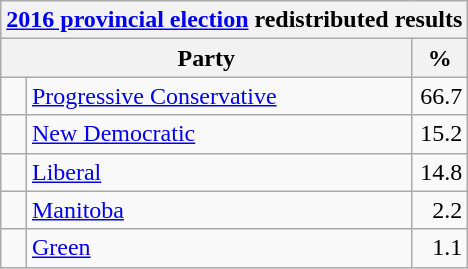<table class="wikitable">
<tr>
<th colspan="4"><a href='#'>2016 provincial election</a> redistributed results</th>
</tr>
<tr>
<th bgcolor="#DDDDFF" width="130px" colspan="2">Party</th>
<th bgcolor="#DDDDFF" width="30px">%</th>
</tr>
<tr>
<td> </td>
<td><a href='#'>Progressive Conservative</a></td>
<td align=right>66.7</td>
</tr>
<tr>
<td> </td>
<td><a href='#'>New Democratic</a></td>
<td align=right>15.2</td>
</tr>
<tr>
<td> </td>
<td><a href='#'>Liberal</a></td>
<td align=right>14.8</td>
</tr>
<tr>
<td> </td>
<td><a href='#'>Manitoba</a></td>
<td align=right>2.2</td>
</tr>
<tr>
<td> </td>
<td><a href='#'>Green</a></td>
<td align=right>1.1</td>
</tr>
</table>
